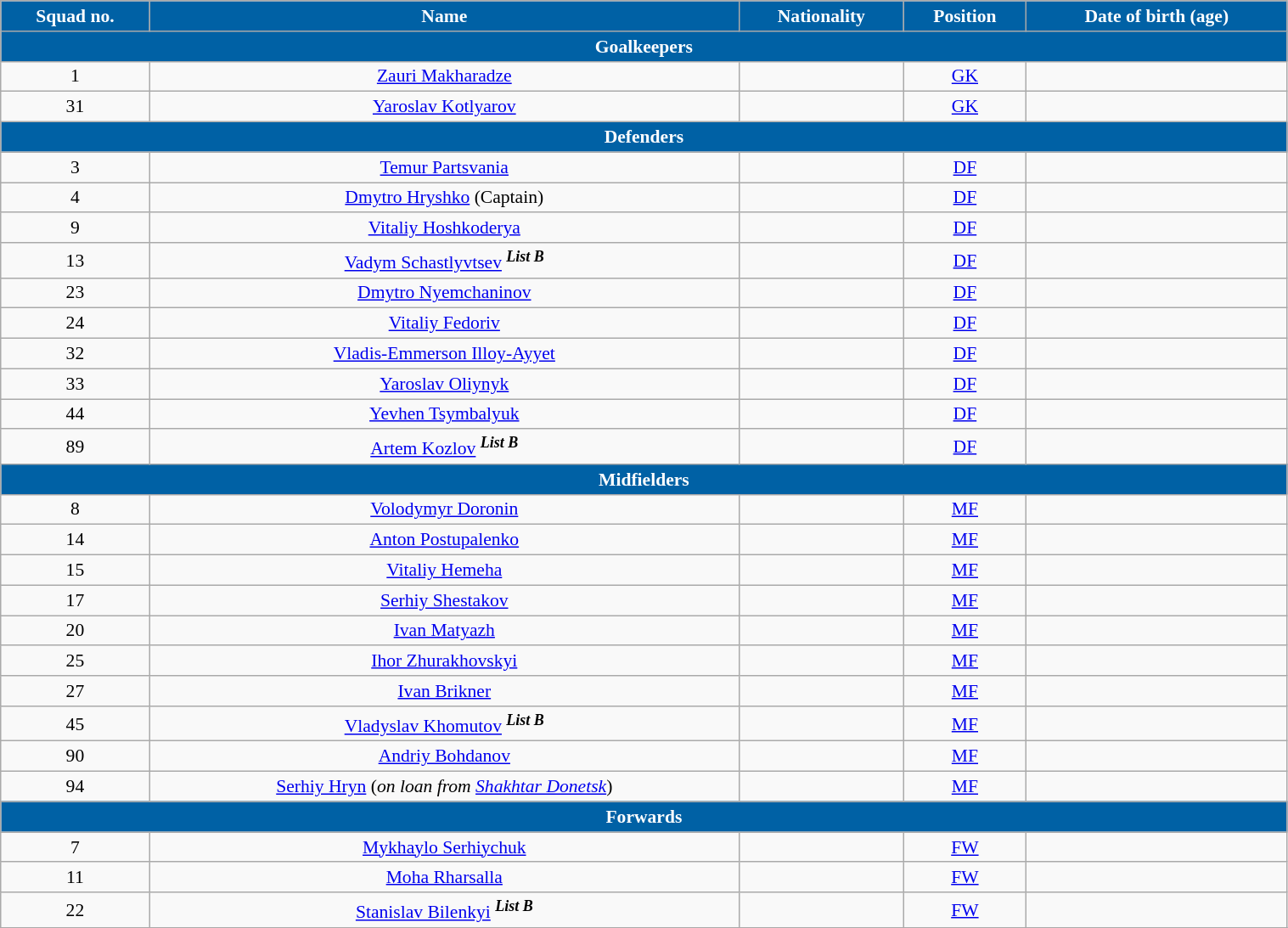<table class="wikitable" style="text-align:center; font-size:90%; width:80%">
<tr>
<th style="background:#0061A5; color:white; text-align:center">Squad no.</th>
<th style="background:#0061A5; color:white; text-align:center">Name</th>
<th style="background:#0061A5; color:white; text-align:center">Nationality</th>
<th style="background:#0061A5; color:white; text-align:center">Position</th>
<th style="background:#0061A5; color:white; text-align:center">Date of birth (age)</th>
</tr>
<tr>
<th colspan="6" style="background:#0061A5; color:white; text-align:center">Goalkeepers</th>
</tr>
<tr>
<td>1</td>
<td><a href='#'>Zauri Makharadze</a></td>
<td></td>
<td><a href='#'>GK</a></td>
<td></td>
</tr>
<tr>
<td>31</td>
<td><a href='#'>Yaroslav Kotlyarov</a></td>
<td></td>
<td><a href='#'>GK</a></td>
<td></td>
</tr>
<tr>
<th colspan="6" style="background:#0061A5; color:white; text-align:center">Defenders</th>
</tr>
<tr>
<td>3</td>
<td><a href='#'>Temur Partsvania</a></td>
<td></td>
<td><a href='#'>DF</a></td>
<td></td>
</tr>
<tr>
<td>4</td>
<td><a href='#'>Dmytro Hryshko</a> (Captain)</td>
<td></td>
<td><a href='#'>DF</a></td>
<td></td>
</tr>
<tr>
<td>9</td>
<td><a href='#'>Vitaliy Hoshkoderya</a></td>
<td></td>
<td><a href='#'>DF</a></td>
<td></td>
</tr>
<tr>
<td>13</td>
<td><a href='#'>Vadym Schastlyvtsev</a> <sup><strong><em>List B</em></strong></sup></td>
<td></td>
<td><a href='#'>DF</a></td>
<td></td>
</tr>
<tr>
<td>23</td>
<td><a href='#'>Dmytro Nyemchaninov</a></td>
<td></td>
<td><a href='#'>DF</a></td>
<td></td>
</tr>
<tr>
<td>24</td>
<td><a href='#'>Vitaliy Fedoriv</a></td>
<td></td>
<td><a href='#'>DF</a></td>
<td></td>
</tr>
<tr>
<td>32</td>
<td><a href='#'>Vladis-Emmerson Illoy-Ayyet</a></td>
<td></td>
<td><a href='#'>DF</a></td>
<td></td>
</tr>
<tr>
<td>33</td>
<td><a href='#'>Yaroslav Oliynyk</a></td>
<td></td>
<td><a href='#'>DF</a></td>
<td></td>
</tr>
<tr>
<td>44</td>
<td><a href='#'>Yevhen Tsymbalyuk</a></td>
<td></td>
<td><a href='#'>DF</a></td>
<td></td>
</tr>
<tr>
<td>89</td>
<td><a href='#'>Artem Kozlov</a> <sup><strong><em>List B</em></strong></sup></td>
<td></td>
<td><a href='#'>DF</a></td>
<td></td>
</tr>
<tr>
<th colspan="6" style="background:#0061A5; color:white; text-align:center">Midfielders</th>
</tr>
<tr>
<td>8</td>
<td><a href='#'>Volodymyr Doronin</a></td>
<td></td>
<td><a href='#'>MF</a></td>
<td></td>
</tr>
<tr>
<td>14</td>
<td><a href='#'>Anton Postupalenko</a></td>
<td></td>
<td><a href='#'>MF</a></td>
<td></td>
</tr>
<tr>
<td>15</td>
<td><a href='#'>Vitaliy Hemeha</a></td>
<td></td>
<td><a href='#'>MF</a></td>
<td></td>
</tr>
<tr>
<td>17</td>
<td><a href='#'>Serhiy Shestakov</a></td>
<td></td>
<td><a href='#'>MF</a></td>
<td></td>
</tr>
<tr>
<td>20</td>
<td><a href='#'>Ivan Matyazh</a></td>
<td></td>
<td><a href='#'>MF</a></td>
<td></td>
</tr>
<tr>
<td>25</td>
<td><a href='#'>Ihor Zhurakhovskyi</a></td>
<td></td>
<td><a href='#'>MF</a></td>
<td></td>
</tr>
<tr>
<td>27</td>
<td><a href='#'>Ivan Brikner</a></td>
<td></td>
<td><a href='#'>MF</a></td>
<td></td>
</tr>
<tr>
<td>45</td>
<td><a href='#'>Vladyslav Khomutov</a> <sup><strong><em>List B</em></strong></sup></td>
<td></td>
<td><a href='#'>MF</a></td>
<td></td>
</tr>
<tr>
<td>90</td>
<td><a href='#'>Andriy Bohdanov</a></td>
<td></td>
<td><a href='#'>MF</a></td>
<td></td>
</tr>
<tr>
<td>94</td>
<td><a href='#'>Serhiy Hryn</a> (<em>on loan from <a href='#'>Shakhtar Donetsk</a></em>)</td>
<td></td>
<td><a href='#'>MF</a></td>
<td></td>
</tr>
<tr>
<th colspan="7" style="background:#0061A5; color:white; text-align:center">Forwards</th>
</tr>
<tr>
<td>7</td>
<td><a href='#'>Mykhaylo Serhiychuk</a></td>
<td></td>
<td><a href='#'>FW</a></td>
<td></td>
</tr>
<tr>
<td>11</td>
<td><a href='#'>Moha Rharsalla</a></td>
<td></td>
<td><a href='#'>FW</a></td>
<td></td>
</tr>
<tr>
<td>22</td>
<td><a href='#'>Stanislav Bilenkyi</a> <sup><strong><em>List B</em></strong></sup></td>
<td></td>
<td><a href='#'>FW</a></td>
<td></td>
</tr>
<tr>
</tr>
</table>
